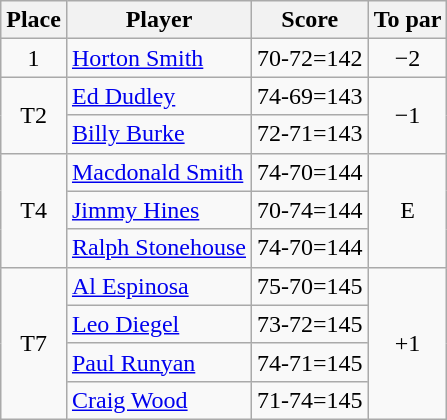<table class="wikitable">
<tr>
<th>Place</th>
<th>Player</th>
<th>Score</th>
<th>To par</th>
</tr>
<tr>
<td align="center">1</td>
<td> <a href='#'>Horton Smith</a></td>
<td>70-72=142</td>
<td align="center">−2</td>
</tr>
<tr>
<td rowspan="2" align="center">T2</td>
<td> <a href='#'>Ed Dudley</a></td>
<td>74-69=143</td>
<td rowspan="2" align="center">−1</td>
</tr>
<tr>
<td> <a href='#'>Billy Burke</a></td>
<td>72-71=143</td>
</tr>
<tr>
<td rowspan=3 align="center">T4</td>
<td> <a href='#'>Macdonald Smith</a></td>
<td>74-70=144</td>
<td rowspan=3 align="center">E</td>
</tr>
<tr>
<td> <a href='#'>Jimmy Hines</a></td>
<td>70-74=144</td>
</tr>
<tr>
<td> <a href='#'>Ralph Stonehouse</a></td>
<td>74-70=144</td>
</tr>
<tr>
<td rowspan=4 align="center">T7</td>
<td> <a href='#'>Al Espinosa</a></td>
<td>75-70=145</td>
<td rowspan=4 align="center">+1</td>
</tr>
<tr>
<td> <a href='#'>Leo Diegel</a></td>
<td>73-72=145</td>
</tr>
<tr>
<td> <a href='#'>Paul Runyan</a></td>
<td>74-71=145</td>
</tr>
<tr>
<td> <a href='#'>Craig Wood</a></td>
<td>71-74=145</td>
</tr>
</table>
